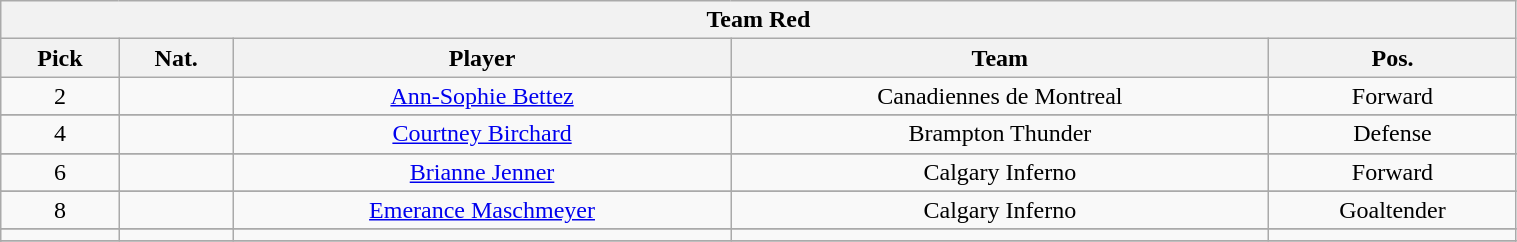<table width="80%" class="wikitable" style="text-align:center">
<tr>
<th colspan=6>Team Red</th>
</tr>
<tr>
<th>Pick</th>
<th>Nat.</th>
<th>Player</th>
<th>Team</th>
<th>Pos.</th>
</tr>
<tr>
<td>2</td>
<td></td>
<td><a href='#'>Ann-Sophie Bettez</a></td>
<td>Canadiennes de Montreal</td>
<td>Forward</td>
</tr>
<tr>
</tr>
<tr>
<td>4</td>
<td></td>
<td><a href='#'>Courtney Birchard</a></td>
<td>Brampton Thunder</td>
<td>Defense</td>
</tr>
<tr>
</tr>
<tr>
<td>6</td>
<td></td>
<td><a href='#'>Brianne Jenner</a></td>
<td>Calgary Inferno</td>
<td>Forward</td>
</tr>
<tr>
</tr>
<tr>
<td>8</td>
<td></td>
<td><a href='#'>Emerance Maschmeyer</a></td>
<td>Calgary Inferno</td>
<td>Goaltender</td>
</tr>
<tr>
</tr>
<tr>
<td></td>
<td></td>
<td></td>
<td></td>
<td></td>
</tr>
<tr>
</tr>
<tr>
</tr>
</table>
